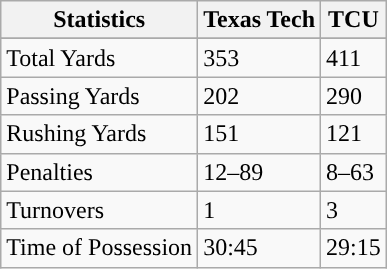<table class="wikitable">
<tr>
<th>Statistics</th>
<th>Texas Tech</th>
<th>TCU</th>
</tr>
<tr>
</tr>
<tr>
<td>Total Yards</td>
<td>353</td>
<td>411</td>
</tr>
<tr>
<td>Passing Yards</td>
<td>202</td>
<td>290</td>
</tr>
<tr>
<td>Rushing Yards</td>
<td>151</td>
<td>121</td>
</tr>
<tr>
<td>Penalties</td>
<td>12–89</td>
<td>8–63</td>
</tr>
<tr>
<td>Turnovers</td>
<td>1</td>
<td>3</td>
</tr>
<tr>
<td>Time of Possession</td>
<td>30:45</td>
<td>29:15</td>
</tr>
</table>
